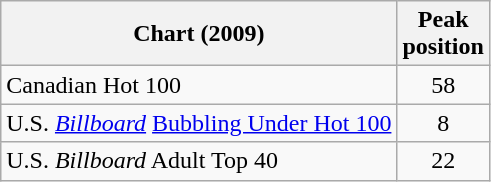<table class="wikitable sortable">
<tr>
<th align="center">Chart (2009)</th>
<th align="center">Peak<br>position</th>
</tr>
<tr>
<td>Canadian Hot 100</td>
<td align="center">58</td>
</tr>
<tr>
<td>U.S. <em><a href='#'>Billboard</a></em> <a href='#'>Bubbling Under Hot 100</a></td>
<td align="center">8</td>
</tr>
<tr>
<td>U.S. <em>Billboard</em> Adult Top 40</td>
<td align="center">22</td>
</tr>
</table>
